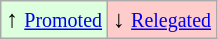<table class="wikitable" align="center">
<tr>
<td style="background:#ddffdd">↑ <small><a href='#'>Promoted</a></small></td>
<td style="background:#ffcccc">↓ <small><a href='#'>Relegated</a></small></td>
</tr>
</table>
